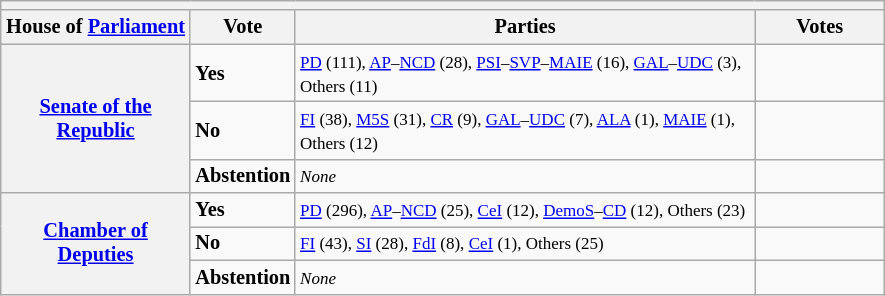<table class="wikitable" style="font-size:85%;">
<tr>
<th colspan="4"></th>
</tr>
<tr>
<th width="120px">House of <a href='#'>Parliament</a></th>
<th width="60px">Vote</th>
<th width="300px">Parties</th>
<th width="80px" align="center">Votes</th>
</tr>
<tr>
<th rowspan="3"><a href='#'>Senate of the Republic</a><br></th>
<td> <strong>Yes</strong></td>
<td><small><a href='#'>PD</a> (111), <a href='#'>AP</a>–<a href='#'>NCD</a> (28), <a href='#'>PSI</a>–<a href='#'>SVP</a>–<a href='#'>MAIE</a> (16), <a href='#'>GAL</a>–<a href='#'>UDC</a> (3), Others (11)</small></td>
<td></td>
</tr>
<tr>
<td> <strong>No</strong></td>
<td><small><a href='#'>FI</a> (38), <a href='#'>M5S</a> (31), <a href='#'>CR</a> (9), <a href='#'>GAL</a>–<a href='#'>UDC</a> (7), <a href='#'>ALA</a> (1), <a href='#'>MAIE</a> (1), Others (12)</small></td>
<td></td>
</tr>
<tr>
<td><strong>Abstention</strong></td>
<td><small><em>None</em></small></td>
<td></td>
</tr>
<tr>
<th rowspan="3"><a href='#'>Chamber of Deputies</a><br></th>
<td> <strong>Yes</strong></td>
<td><small><a href='#'>PD</a> (296), <a href='#'>AP</a>–<a href='#'>NCD</a> (25), <a href='#'>CeI</a> (12), <a href='#'>DemoS</a>–<a href='#'>CD</a> (12), Others (23)</small></td>
<td></td>
</tr>
<tr>
<td> <strong>No</strong></td>
<td><small><a href='#'>FI</a> (43), <a href='#'>SI</a> (28), <a href='#'>FdI</a> (8), <a href='#'>CeI</a> (1), Others (25)</small></td>
<td></td>
</tr>
<tr>
<td><strong>Abstention</strong></td>
<td><small><em>None</em></small></td>
<td></td>
</tr>
</table>
